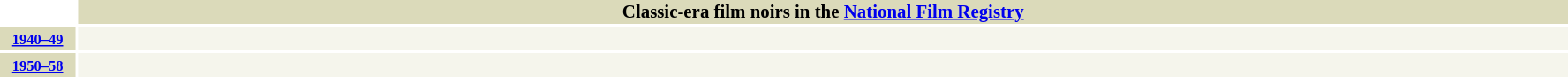<table style="width:94%; margin:auto; text-align:center; font-size:87%; clear:both;">
<tr>
<td style="text-align:center;"></td>
<th style="background:#dbdaba; font-weight:normal; line-height:normal;"><span><strong>Classic-era film noirs in the <a href='#'>National Film Registry</a></strong></span></th>
</tr>
<tr>
<th style="background-color:#fff; width:55px; background-color:#dbdaba; font-size:11px;"><a href='#'>1940–49</a></th>
<td style="background:#f5f5ec;"><br></td>
</tr>
<tr>
<th style="background:#dbdaba; font-size:11px;"><a href='#'>1950–58</a></th>
<td style="background:#f5f5ec;"><br></td>
</tr>
</table>
